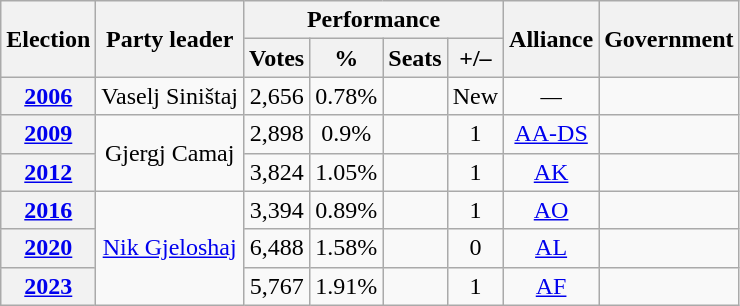<table class=wikitable style="text-align:center">
<tr>
<th rowspan="2"><strong>Election</strong></th>
<th rowspan="2">Party leader</th>
<th colspan="4" scope="col">Performance</th>
<th rowspan="2">Alliance</th>
<th rowspan="2">Government</th>
</tr>
<tr>
<th>Votes</th>
<th>%</th>
<th>Seats</th>
<th>+/–</th>
</tr>
<tr>
<th><a href='#'>2006</a></th>
<td>Vaselj Siništaj</td>
<td>2,656</td>
<td>0.78%</td>
<td></td>
<td>New</td>
<td><em>—</em></td>
<td></td>
</tr>
<tr>
<th><a href='#'>2009</a></th>
<td rowspan=2>Gjergj Camaj</td>
<td>2,898</td>
<td>0.9%</td>
<td></td>
<td> 1</td>
<td><a href='#'>AA-DS</a></td>
<td></td>
</tr>
<tr>
<th><a href='#'>2012</a></th>
<td>3,824</td>
<td>1.05%</td>
<td></td>
<td> 1</td>
<td><a href='#'>AK</a></td>
<td></td>
</tr>
<tr>
<th><a href='#'>2016</a></th>
<td rowspan=3><a href='#'>Nik Gjeloshaj</a></td>
<td>3,394</td>
<td>0.89%</td>
<td></td>
<td> 1</td>
<td><a href='#'>AO</a></td>
<td></td>
</tr>
<tr>
<th><a href='#'>2020</a></th>
<td>6,488</td>
<td>1.58%</td>
<td></td>
<td> 0</td>
<td><a href='#'>AL</a></td>
<td></td>
</tr>
<tr>
<th><a href='#'>2023</a></th>
<td>5,767</td>
<td>1.91%</td>
<td></td>
<td> 1</td>
<td><a href='#'>AF</a></td>
<td></td>
</tr>
</table>
